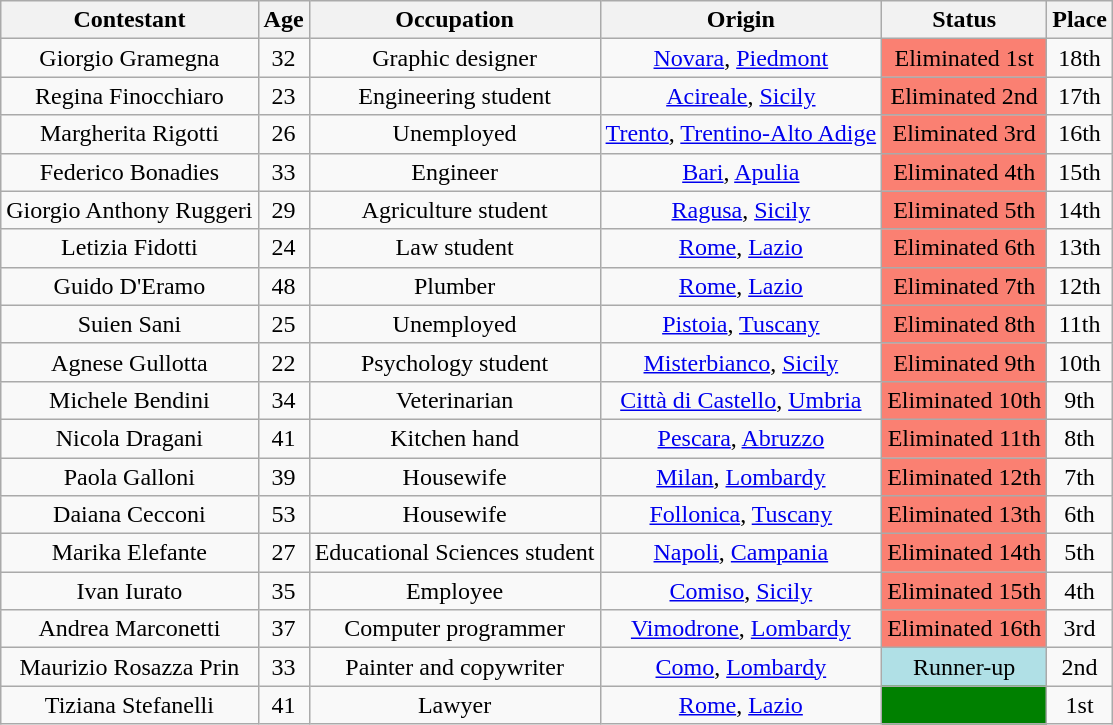<table class="wikitable" style="text-align: center;">
<tr>
<th>Contestant</th>
<th>Age</th>
<th>Occupation</th>
<th>Origin</th>
<th>Status</th>
<th>Place</th>
</tr>
<tr>
<td>Giorgio Gramegna</td>
<td>32</td>
<td>Graphic designer</td>
<td><a href='#'>Novara</a>, <a href='#'>Piedmont</a></td>
<td bgcolor=#fa8072>Eliminated 1st</td>
<td>18th</td>
</tr>
<tr>
<td>Regina Finocchiaro</td>
<td>23</td>
<td>Engineering student</td>
<td><a href='#'>Acireale</a>, <a href='#'>Sicily</a></td>
<td bgcolor=#fa8072>Eliminated 2nd</td>
<td>17th</td>
</tr>
<tr>
<td>Margherita Rigotti</td>
<td>26</td>
<td>Unemployed</td>
<td><a href='#'>Trento</a>, <a href='#'>Trentino-Alto Adige</a></td>
<td bgcolor=#fa8072>Eliminated 3rd</td>
<td>16th</td>
</tr>
<tr>
<td>Federico Bonadies</td>
<td>33</td>
<td>Engineer</td>
<td><a href='#'>Bari</a>, <a href='#'>Apulia</a></td>
<td bgcolor=#fa8072>Eliminated 4th</td>
<td>15th</td>
</tr>
<tr>
<td>Giorgio Anthony Ruggeri</td>
<td>29</td>
<td>Agriculture student</td>
<td><a href='#'>Ragusa</a>, <a href='#'>Sicily</a></td>
<td bgcolor=#fa8072>Eliminated 5th</td>
<td>14th</td>
</tr>
<tr>
<td>Letizia Fidotti</td>
<td>24</td>
<td>Law student</td>
<td><a href='#'>Rome</a>, <a href='#'>Lazio</a></td>
<td bgcolor=#fa8072>Eliminated 6th</td>
<td>13th</td>
</tr>
<tr>
<td>Guido D'Eramo</td>
<td>48</td>
<td>Plumber</td>
<td><a href='#'>Rome</a>, <a href='#'>Lazio</a></td>
<td bgcolor=#fa8072>Eliminated 7th</td>
<td>12th</td>
</tr>
<tr>
<td>Suien Sani</td>
<td>25</td>
<td>Unemployed</td>
<td><a href='#'>Pistoia</a>, <a href='#'>Tuscany</a></td>
<td bgcolor=#fa8072>Eliminated 8th</td>
<td>11th</td>
</tr>
<tr>
<td>Agnese Gullotta</td>
<td>22</td>
<td>Psychology student</td>
<td><a href='#'>Misterbianco</a>, <a href='#'>Sicily</a></td>
<td bgcolor=#fa8072>Eliminated 9th</td>
<td>10th</td>
</tr>
<tr>
<td>Michele Bendini</td>
<td>34</td>
<td>Veterinarian</td>
<td><a href='#'>Città di Castello</a>, <a href='#'>Umbria</a></td>
<td bgcolor=#fa8072>Eliminated 10th</td>
<td>9th</td>
</tr>
<tr>
<td>Nicola Dragani</td>
<td>41</td>
<td>Kitchen hand</td>
<td><a href='#'>Pescara</a>, <a href='#'>Abruzzo</a></td>
<td bgcolor=#fa8072>Eliminated 11th</td>
<td>8th</td>
</tr>
<tr>
<td>Paola Galloni</td>
<td>39</td>
<td>Housewife</td>
<td><a href='#'>Milan</a>, <a href='#'>Lombardy</a></td>
<td bgcolor=#fa8072>Eliminated 12th</td>
<td>7th</td>
</tr>
<tr>
<td>Daiana Cecconi</td>
<td>53</td>
<td>Housewife</td>
<td><a href='#'>Follonica</a>, <a href='#'>Tuscany</a></td>
<td bgcolor=#fa8072>Eliminated 13th</td>
<td>6th</td>
</tr>
<tr>
<td>Marika Elefante</td>
<td>27</td>
<td>Educational Sciences student</td>
<td><a href='#'>Napoli</a>, <a href='#'>Campania</a></td>
<td bgcolor=#fa8072>Eliminated 14th</td>
<td>5th</td>
</tr>
<tr>
<td>Ivan Iurato</td>
<td>35</td>
<td>Employee</td>
<td><a href='#'>Comiso</a>, <a href='#'>Sicily</a></td>
<td bgcolor=#fa8072>Eliminated 15th</td>
<td>4th</td>
</tr>
<tr>
<td>Andrea Marconetti</td>
<td>37</td>
<td>Computer programmer</td>
<td><a href='#'>Vimodrone</a>, <a href='#'>Lombardy</a></td>
<td bgcolor=#fa8072>Eliminated 16th</td>
<td>3rd</td>
</tr>
<tr>
<td>Maurizio Rosazza Prin</td>
<td>33</td>
<td>Painter and copywriter</td>
<td><a href='#'>Como</a>, <a href='#'>Lombardy</a></td>
<td bgcolor=#B0E0E6>Runner-up</td>
<td>2nd</td>
</tr>
<tr>
<td>Tiziana Stefanelli</td>
<td>41</td>
<td>Lawyer</td>
<td><a href='#'>Rome</a>, <a href='#'>Lazio</a></td>
<td bgcolor=green></td>
<td>1st</td>
</tr>
</table>
